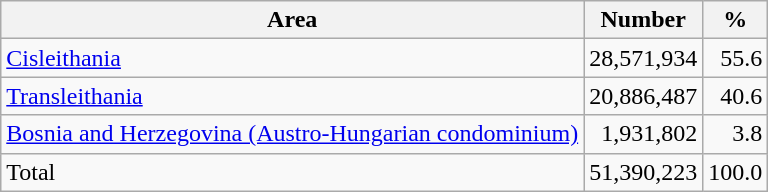<table class="wikitable">
<tr>
<th>Area</th>
<th>Number</th>
<th>%</th>
</tr>
<tr>
<td><a href='#'>Cisleithania</a></td>
<td align=right>28,571,934</td>
<td align=right>55.6</td>
</tr>
<tr>
<td><a href='#'>Transleithania</a></td>
<td align=right>20,886,487</td>
<td align=right>40.6</td>
</tr>
<tr>
<td><a href='#'>Bosnia and Herzegovina (Austro-Hungarian condominium)</a></td>
<td align=right>1,931,802</td>
<td align=right>3.8</td>
</tr>
<tr>
<td>Total</td>
<td align=right>51,390,223</td>
<td align=right>100.0</td>
</tr>
</table>
